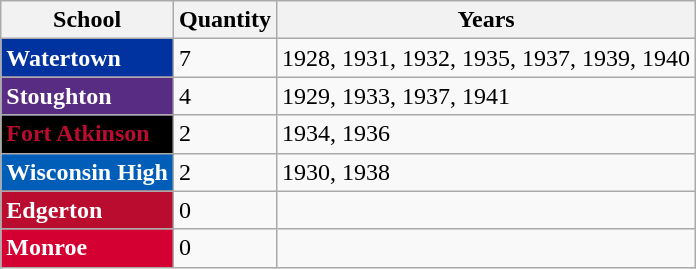<table class="wikitable">
<tr>
<th>School</th>
<th>Quantity</th>
<th>Years</th>
</tr>
<tr>
<td style="background: #0032a0; color: white"><strong>Watertown</strong></td>
<td>7</td>
<td>1928, 1931, 1932, 1935, 1937, 1939, 1940</td>
</tr>
<tr>
<td style="background: #582c83; color: white"><strong>Stoughton</strong></td>
<td>4</td>
<td>1929, 1933, 1937, 1941</td>
</tr>
<tr>
<td style="background: black; color: #ba0c2f"><strong>Fort Atkinson</strong></td>
<td>2</td>
<td>1934, 1936</td>
</tr>
<tr>
<td style="background: #005eb8; color: white"><strong>Wisconsin High</strong></td>
<td>2</td>
<td>1930, 1938</td>
</tr>
<tr>
<td style="background: #ba0c2f; color: white"><strong>Edgerton</strong></td>
<td>0</td>
<td></td>
</tr>
<tr>
<td style="background: #d50032; color: white"><strong>Monroe</strong></td>
<td>0</td>
<td></td>
</tr>
</table>
